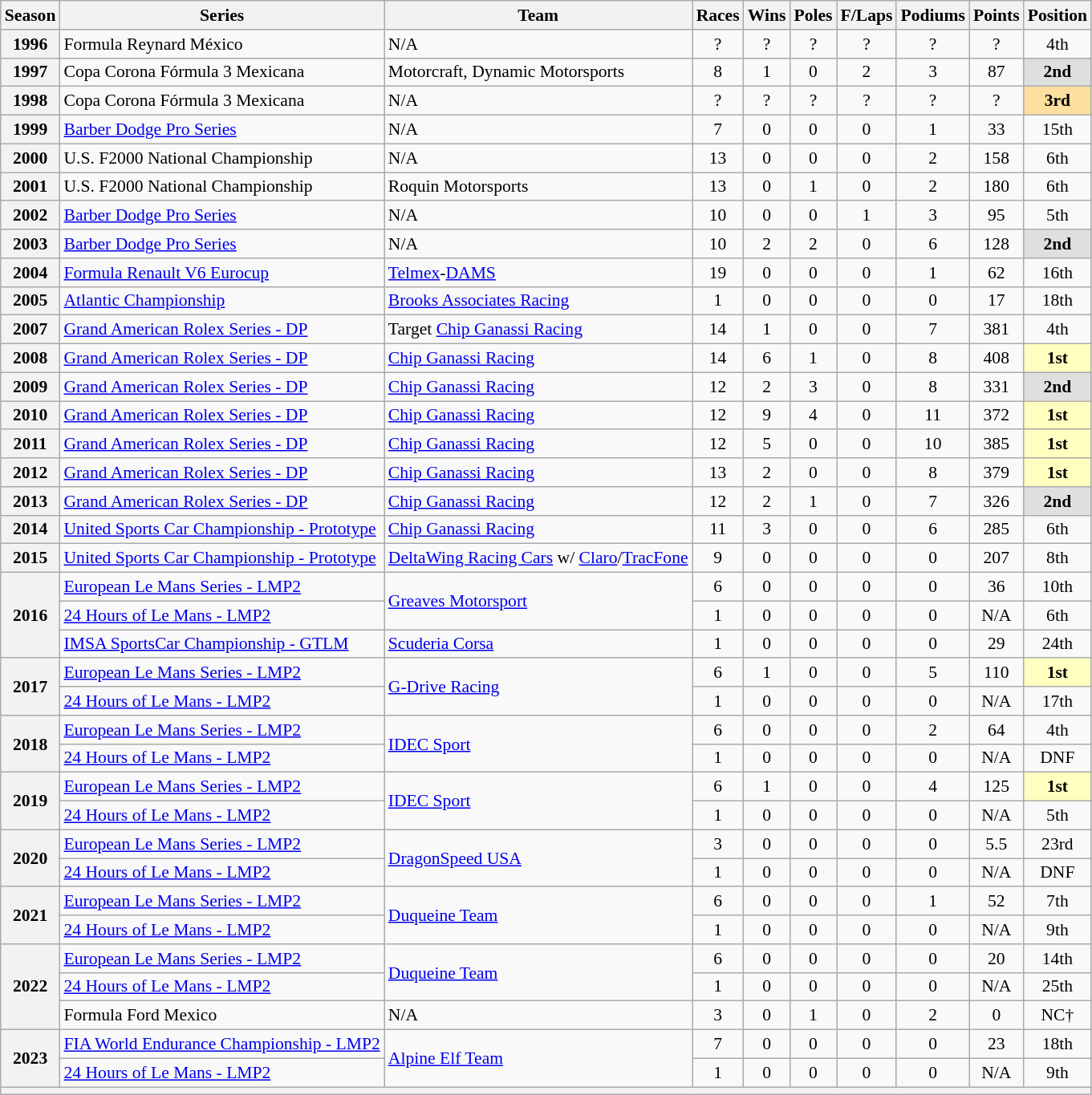<table class="wikitable" style="font-size: 90%; text-align:center">
<tr>
<th>Season</th>
<th>Series</th>
<th>Team</th>
<th>Races</th>
<th>Wins</th>
<th>Poles</th>
<th>F/Laps</th>
<th>Podiums</th>
<th>Points</th>
<th>Position</th>
</tr>
<tr>
<th>1996</th>
<td align="left">Formula Reynard México</td>
<td align="left">N/A</td>
<td>?</td>
<td>?</td>
<td>?</td>
<td>?</td>
<td>?</td>
<td>?</td>
<td>4th</td>
</tr>
<tr>
<th>1997</th>
<td align="left">Copa Corona Fórmula 3 Mexicana</td>
<td align="left">Motorcraft, Dynamic Motorsports</td>
<td>8</td>
<td>1</td>
<td>0</td>
<td>2</td>
<td>3</td>
<td>87</td>
<td style="background:#DFDFDF;"><strong>2nd</strong></td>
</tr>
<tr>
<th>1998</th>
<td align="left">Copa Corona Fórmula 3 Mexicana</td>
<td align="left">N/A</td>
<td>?</td>
<td>?</td>
<td>?</td>
<td>?</td>
<td>?</td>
<td>?</td>
<td style="background:#FFDF9F;"><strong>3rd</strong></td>
</tr>
<tr>
<th>1999</th>
<td align="left"><a href='#'>Barber Dodge Pro Series</a></td>
<td align="left">N/A</td>
<td>7</td>
<td>0</td>
<td>0</td>
<td>0</td>
<td>1</td>
<td>33</td>
<td>15th</td>
</tr>
<tr>
<th>2000</th>
<td align="left">U.S. F2000 National Championship</td>
<td align="left">N/A</td>
<td>13</td>
<td>0</td>
<td>0</td>
<td>0</td>
<td>2</td>
<td>158</td>
<td>6th</td>
</tr>
<tr>
<th>2001</th>
<td align="left">U.S. F2000 National Championship</td>
<td align="left">Roquin Motorsports</td>
<td>13</td>
<td>0</td>
<td>1</td>
<td>0</td>
<td>2</td>
<td>180</td>
<td>6th</td>
</tr>
<tr>
<th>2002</th>
<td align="left"><a href='#'>Barber Dodge Pro Series</a></td>
<td align="left">N/A</td>
<td>10</td>
<td>0</td>
<td>0</td>
<td>1</td>
<td>3</td>
<td>95</td>
<td>5th</td>
</tr>
<tr>
<th>2003</th>
<td align="left"><a href='#'>Barber Dodge Pro Series</a></td>
<td align="left">N/A</td>
<td>10</td>
<td>2</td>
<td>2</td>
<td>0</td>
<td>6</td>
<td>128</td>
<td style="background:#DFDFDF;"><strong>2nd</strong></td>
</tr>
<tr>
<th>2004</th>
<td align="left"><a href='#'>Formula Renault V6 Eurocup</a></td>
<td align="left"><a href='#'>Telmex</a>-<a href='#'>DAMS</a></td>
<td>19</td>
<td>0</td>
<td>0</td>
<td>0</td>
<td>1</td>
<td>62</td>
<td>16th</td>
</tr>
<tr>
<th>2005</th>
<td align="left"><a href='#'>Atlantic Championship</a></td>
<td align="left"><a href='#'>Brooks Associates Racing</a></td>
<td>1</td>
<td>0</td>
<td>0</td>
<td>0</td>
<td>0</td>
<td>17</td>
<td>18th</td>
</tr>
<tr>
<th>2007</th>
<td align="left"><a href='#'>Grand American Rolex Series - DP</a></td>
<td align="left">Target <a href='#'>Chip Ganassi Racing</a></td>
<td>14</td>
<td>1</td>
<td>0</td>
<td>0</td>
<td>7</td>
<td>381</td>
<td>4th</td>
</tr>
<tr>
<th>2008</th>
<td align="left"><a href='#'>Grand American Rolex Series - DP</a></td>
<td align="left"><a href='#'>Chip Ganassi Racing</a></td>
<td>14</td>
<td>6</td>
<td>1</td>
<td>0</td>
<td>8</td>
<td>408</td>
<td style="background:#FFFFBF;"><strong>1st</strong></td>
</tr>
<tr>
<th>2009</th>
<td align="left"><a href='#'>Grand American Rolex Series - DP</a></td>
<td align="left"><a href='#'>Chip Ganassi Racing</a></td>
<td>12</td>
<td>2</td>
<td>3</td>
<td>0</td>
<td>8</td>
<td>331</td>
<td style="background:#DFDFDF;"><strong>2nd</strong></td>
</tr>
<tr>
<th>2010</th>
<td align="left"><a href='#'>Grand American Rolex Series - DP</a></td>
<td align="left"><a href='#'>Chip Ganassi Racing</a></td>
<td>12</td>
<td>9</td>
<td>4</td>
<td>0</td>
<td>11</td>
<td>372</td>
<td style="background:#FFFFBF;"><strong>1st</strong></td>
</tr>
<tr>
<th>2011</th>
<td align="left"><a href='#'>Grand American Rolex Series - DP</a></td>
<td align="left"><a href='#'>Chip Ganassi Racing</a></td>
<td>12</td>
<td>5</td>
<td>0</td>
<td>0</td>
<td>10</td>
<td>385</td>
<td style="background:#FFFFBF;"><strong>1st</strong></td>
</tr>
<tr>
<th>2012</th>
<td align="left"><a href='#'>Grand American Rolex Series - DP</a></td>
<td align="left"><a href='#'>Chip Ganassi Racing</a></td>
<td>13</td>
<td>2</td>
<td>0</td>
<td>0</td>
<td>8</td>
<td>379</td>
<td style="background:#FFFFBF;"><strong>1st</strong></td>
</tr>
<tr>
<th>2013</th>
<td align="left"><a href='#'>Grand American Rolex Series - DP</a></td>
<td align="left"><a href='#'>Chip Ganassi Racing</a></td>
<td>12</td>
<td>2</td>
<td>1</td>
<td>0</td>
<td>7</td>
<td>326</td>
<td style="background:#DFDFDF;"><strong>2nd</strong></td>
</tr>
<tr>
<th>2014</th>
<td align="left"><a href='#'>United Sports Car Championship - Prototype</a></td>
<td align="left"><a href='#'>Chip Ganassi Racing</a></td>
<td>11</td>
<td>3</td>
<td>0</td>
<td>0</td>
<td>6</td>
<td>285</td>
<td>6th</td>
</tr>
<tr>
<th>2015</th>
<td align="left"><a href='#'>United Sports Car Championship - Prototype</a></td>
<td align="left"><a href='#'>DeltaWing Racing Cars</a> w/ <a href='#'>Claro</a>/<a href='#'>TracFone</a></td>
<td>9</td>
<td>0</td>
<td>0</td>
<td>0</td>
<td>0</td>
<td>207</td>
<td>8th</td>
</tr>
<tr>
<th rowspan="3">2016</th>
<td align="left"><a href='#'>European Le Mans Series - LMP2</a></td>
<td rowspan="2" align="left"><a href='#'>Greaves Motorsport</a></td>
<td>6</td>
<td>0</td>
<td>0</td>
<td>0</td>
<td>0</td>
<td>36</td>
<td>10th</td>
</tr>
<tr>
<td align="left"><a href='#'>24 Hours of Le Mans - LMP2</a></td>
<td>1</td>
<td>0</td>
<td>0</td>
<td>0</td>
<td>0</td>
<td>N/A</td>
<td>6th</td>
</tr>
<tr>
<td align="left"><a href='#'>IMSA SportsCar Championship - GTLM</a></td>
<td align="left"><a href='#'>Scuderia Corsa</a></td>
<td>1</td>
<td>0</td>
<td>0</td>
<td>0</td>
<td>0</td>
<td>29</td>
<td>24th</td>
</tr>
<tr>
<th rowspan="2">2017</th>
<td align="left"><a href='#'>European Le Mans Series - LMP2</a></td>
<td rowspan="2" align="left"><a href='#'>G-Drive Racing</a></td>
<td>6</td>
<td>1</td>
<td>0</td>
<td>0</td>
<td>5</td>
<td>110</td>
<td style="background:#FFFFBF;"><strong>1st</strong></td>
</tr>
<tr>
<td align="left"><a href='#'>24 Hours of Le Mans - LMP2</a></td>
<td>1</td>
<td>0</td>
<td>0</td>
<td>0</td>
<td>0</td>
<td>N/A</td>
<td>17th</td>
</tr>
<tr>
<th rowspan="2">2018</th>
<td align="left"><a href='#'>European Le Mans Series - LMP2</a></td>
<td rowspan="2" align="left"><a href='#'>IDEC Sport</a></td>
<td>6</td>
<td>0</td>
<td>0</td>
<td>0</td>
<td>2</td>
<td>64</td>
<td>4th</td>
</tr>
<tr>
<td align="left"><a href='#'>24 Hours of Le Mans - LMP2</a></td>
<td>1</td>
<td>0</td>
<td>0</td>
<td>0</td>
<td>0</td>
<td>N/A</td>
<td>DNF</td>
</tr>
<tr>
<th rowspan="2">2019</th>
<td align="left"><a href='#'>European Le Mans Series - LMP2</a></td>
<td rowspan="2" align="left"><a href='#'>IDEC Sport</a></td>
<td>6</td>
<td>1</td>
<td>0</td>
<td>0</td>
<td>4</td>
<td>125</td>
<td style="background:#FFFFBF;"><strong>1st</strong></td>
</tr>
<tr>
<td align="left"><a href='#'>24 Hours of Le Mans - LMP2</a></td>
<td>1</td>
<td>0</td>
<td>0</td>
<td>0</td>
<td>0</td>
<td>N/A</td>
<td>5th</td>
</tr>
<tr>
<th rowspan="2">2020</th>
<td align="left"><a href='#'>European Le Mans Series - LMP2</a></td>
<td rowspan="2" align="left"><a href='#'>DragonSpeed USA</a></td>
<td>3</td>
<td>0</td>
<td>0</td>
<td>0</td>
<td>0</td>
<td>5.5</td>
<td>23rd</td>
</tr>
<tr>
<td align="left"><a href='#'>24 Hours of Le Mans - LMP2</a></td>
<td>1</td>
<td>0</td>
<td>0</td>
<td>0</td>
<td>0</td>
<td>N/A</td>
<td>DNF</td>
</tr>
<tr>
<th rowspan="2">2021</th>
<td align="left"><a href='#'>European Le Mans Series - LMP2</a></td>
<td rowspan="2" align="left"><a href='#'>Duqueine Team</a></td>
<td>6</td>
<td>0</td>
<td>0</td>
<td>0</td>
<td>1</td>
<td>52</td>
<td>7th</td>
</tr>
<tr>
<td align="left"><a href='#'>24 Hours of Le Mans - LMP2</a></td>
<td>1</td>
<td>0</td>
<td>0</td>
<td>0</td>
<td>0</td>
<td>N/A</td>
<td>9th</td>
</tr>
<tr>
<th rowspan="3">2022</th>
<td align="left"><a href='#'>European Le Mans Series - LMP2</a></td>
<td rowspan="2" align="left"><a href='#'>Duqueine Team</a></td>
<td>6</td>
<td>0</td>
<td>0</td>
<td>0</td>
<td>0</td>
<td>20</td>
<td>14th</td>
</tr>
<tr>
<td align="left"><a href='#'>24 Hours of Le Mans - LMP2</a></td>
<td>1</td>
<td>0</td>
<td>0</td>
<td>0</td>
<td>0</td>
<td>N/A</td>
<td>25th</td>
</tr>
<tr>
<td align="left">Formula Ford Mexico</td>
<td align="left">N/A</td>
<td>3</td>
<td>0</td>
<td>1</td>
<td>0</td>
<td>2</td>
<td>0</td>
<td>NC†</td>
</tr>
<tr>
<th rowspan="2">2023</th>
<td align="left"><a href='#'>FIA World Endurance Championship - LMP2</a></td>
<td rowspan="2" align="left"><a href='#'>Alpine Elf Team</a></td>
<td>7</td>
<td>0</td>
<td>0</td>
<td>0</td>
<td>0</td>
<td>23</td>
<td>18th</td>
</tr>
<tr>
<td align=left><a href='#'>24 Hours of Le Mans - LMP2</a></td>
<td>1</td>
<td>0</td>
<td>0</td>
<td>0</td>
<td>0</td>
<td>N/A</td>
<td>9th</td>
</tr>
<tr>
<th colspan="10"></th>
</tr>
</table>
